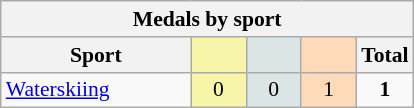<table class="wikitable" style="font-size:90%; text-align:center;">
<tr>
<th colspan="5">Medals by sport</th>
</tr>
<tr>
<th width="120">Sport</th>
<th scope="col" width="30" style="background:#F7F6A8;"></th>
<th scope="col" width="30" style="background:#DCE5E5;"></th>
<th scope="col" width="30" style="background:#FFDAB9;"></th>
<th width="30">Total</th>
</tr>
<tr>
<td align="left"><a href='#'>Waterskiing</a></td>
<td style="background:#F7F6A8;">0</td>
<td style="background:#DCE5E5;">0</td>
<td style="background:#FFDAB9;">1</td>
<td><strong>1</strong></td>
</tr>
</table>
